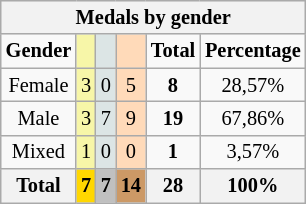<table class="wikitable" style="font-size:85%">
<tr style="background:#efefef;">
<th colspan=7><strong>Medals by gender</strong></th>
</tr>
<tr style="text-align:center">
<td><strong>Gender</strong></td>
<td style="background:#f7f6a8"></td>
<td style="background:#dce5e5"></td>
<td style="background:#ffdab9"></td>
<td><strong>Total</strong></td>
<td><strong>Percentage</strong></td>
</tr>
<tr style="text-align:center">
<td>Female</td>
<td style="background:#F7F6A8;">3</td>
<td style="background:#DCE5E5;">0</td>
<td style="background:#FFDAB9;">5</td>
<td><strong>8</strong></td>
<td>28,57%</td>
</tr>
<tr style="text-align:center">
<td>Male</td>
<td style="background:#F7F6A8;">3</td>
<td style="background:#DCE5E5;">7</td>
<td style="background:#FFDAB9;">9</td>
<td><strong>19</strong></td>
<td>67,86%</td>
</tr>
<tr style="text-align:center">
<td>Mixed</td>
<td style="background:#F7F6A8;">1</td>
<td style="background:#DCE5E5;">0</td>
<td style="background:#FFDAB9;">0</td>
<td><strong>1</strong></td>
<td>3,57%</td>
</tr>
<tr style="text-align:center">
<th><strong>Total</strong></th>
<th style="background:gold;"><strong>7</strong></th>
<th style="background:silver;"><strong>7</strong></th>
<th style="background:#c96;"><strong>14</strong></th>
<th><strong>28</strong></th>
<th><strong>100%</strong></th>
</tr>
</table>
